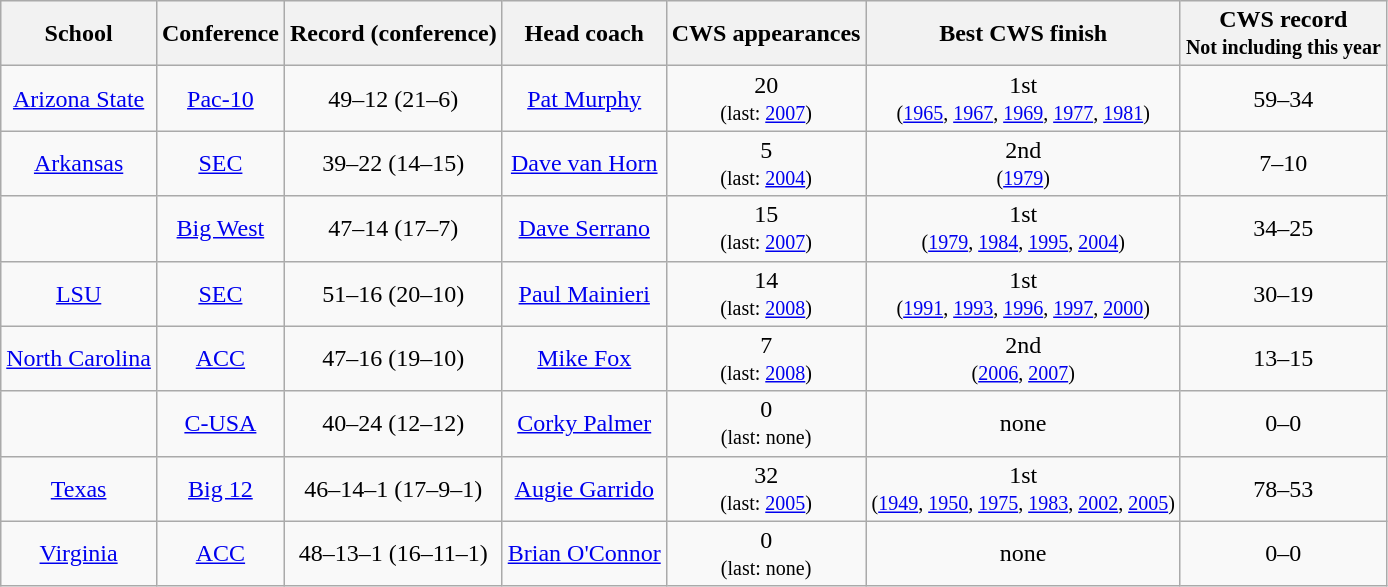<table class="wikitable">
<tr style="text-align:center; background:#f2f2f2;">
<th>School</th>
<th>Conference</th>
<th>Record (conference)</th>
<th>Head coach</th>
<th>CWS appearances</th>
<th>Best CWS finish</th>
<th>CWS record<br><small>Not including this year</small></th>
</tr>
<tr align=center>
<td><a href='#'>Arizona State</a></td>
<td><a href='#'>Pac-10</a></td>
<td>49–12 (21–6)</td>
<td><a href='#'>Pat Murphy</a></td>
<td>20 <br><small>(last: <a href='#'>2007</a>)</small></td>
<td>1st <br><small> (<a href='#'>1965</a>, <a href='#'>1967</a>, <a href='#'>1969</a>, <a href='#'>1977</a>, <a href='#'>1981</a>)</small></td>
<td>59–34</td>
</tr>
<tr align=center>
<td><a href='#'>Arkansas</a></td>
<td><a href='#'>SEC</a></td>
<td>39–22 (14–15)</td>
<td><a href='#'>Dave van Horn</a></td>
<td>5<br><small>(last: <a href='#'>2004</a>)</small></td>
<td>2nd<br><small>(<a href='#'>1979</a>)</small></td>
<td>7–10</td>
</tr>
<tr align=center>
<td></td>
<td><a href='#'>Big West</a></td>
<td>47–14 (17–7)</td>
<td><a href='#'>Dave Serrano</a></td>
<td>15<br><small>(last: <a href='#'>2007</a>)</small></td>
<td>1st<br><small>(<a href='#'>1979</a>, <a href='#'>1984</a>, <a href='#'>1995</a>, <a href='#'>2004</a>)</small></td>
<td>34–25</td>
</tr>
<tr align=center>
<td><a href='#'>LSU</a></td>
<td><a href='#'>SEC</a></td>
<td>51–16 (20–10)</td>
<td><a href='#'>Paul Mainieri</a></td>
<td>14<br><small>(last: <a href='#'>2008</a>)</small></td>
<td>1st<br><small>(<a href='#'>1991</a>, <a href='#'>1993</a>, <a href='#'>1996</a>, <a href='#'>1997</a>, <a href='#'>2000</a>)</small></td>
<td>30–19</td>
</tr>
<tr align=center>
<td><a href='#'>North Carolina</a></td>
<td><a href='#'>ACC</a></td>
<td>47–16 (19–10)</td>
<td><a href='#'>Mike Fox</a></td>
<td>7<br><small>(last: <a href='#'>2008</a>)</small></td>
<td>2nd<br><small>(<a href='#'>2006</a>, <a href='#'>2007</a>)</small></td>
<td>13–15</td>
</tr>
<tr align=center>
<td></td>
<td><a href='#'>C-USA</a></td>
<td>40–24 (12–12)</td>
<td><a href='#'>Corky Palmer</a></td>
<td>0<br><small>(last: none)</small></td>
<td>none</td>
<td>0–0</td>
</tr>
<tr align=center>
<td><a href='#'>Texas</a></td>
<td><a href='#'>Big 12</a></td>
<td>46–14–1 (17–9–1)</td>
<td><a href='#'>Augie Garrido</a></td>
<td>32<br><small>(last: <a href='#'>2005</a>)</small></td>
<td>1st<br><small>(<a href='#'>1949</a>, <a href='#'>1950</a>, <a href='#'>1975</a>, <a href='#'>1983</a>, <a href='#'>2002</a>, <a href='#'>2005</a>)</small></td>
<td>78–53</td>
</tr>
<tr align=center>
<td><a href='#'>Virginia</a></td>
<td><a href='#'>ACC</a></td>
<td>48–13–1 (16–11–1)</td>
<td><a href='#'>Brian O'Connor</a></td>
<td>0<br><small>(last: none)</small></td>
<td>none</td>
<td>0–0</td>
</tr>
</table>
